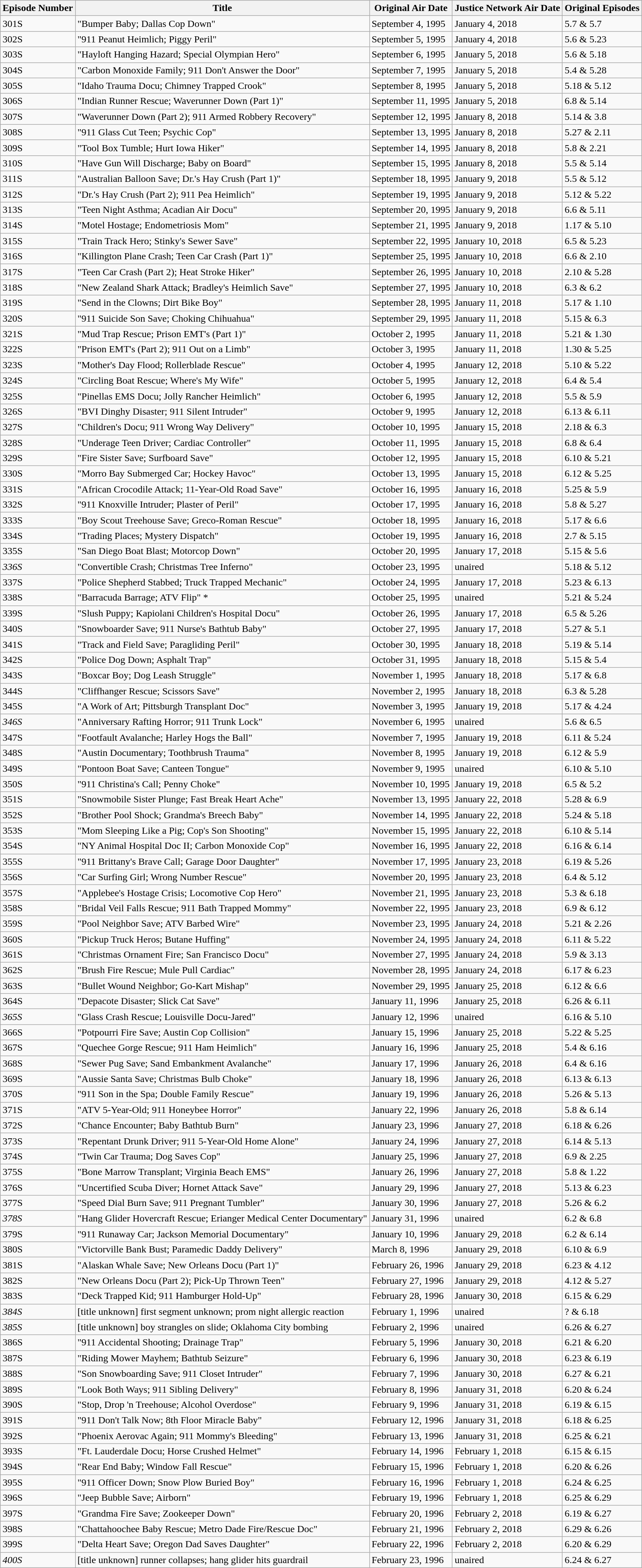<table class="wikitable sortable">
<tr>
<th>Episode Number</th>
<th class="unsortable">Title</th>
<th>Original Air Date</th>
<th data-sort-type=date>Justice Network Air Date</th>
<th class="unsortable">Original Episodes</th>
</tr>
<tr>
<td>301S</td>
<td>"Bumper Baby; Dallas Cop Down"</td>
<td>September 4, 1995</td>
<td>January 4, 2018</td>
<td>5.7 & 5.7</td>
</tr>
<tr>
<td>302S</td>
<td>"911 Peanut Heimlich; Piggy Peril"</td>
<td>September 5, 1995</td>
<td>January 4, 2018</td>
<td>5.6 & 5.23</td>
</tr>
<tr>
<td>303S</td>
<td>"Hayloft Hanging Hazard; Special Olympian Hero"</td>
<td>September 6, 1995</td>
<td>January 5, 2018</td>
<td>5.6 & 5.18</td>
</tr>
<tr>
<td>304S</td>
<td>"Carbon Monoxide Family; 911 Don't Answer the Door"</td>
<td>September 7, 1995</td>
<td>January 5, 2018</td>
<td>5.4 & 5.28</td>
</tr>
<tr>
<td>305S</td>
<td>"Idaho Trauma Docu; Chimney Trapped Crook"</td>
<td>September 8, 1995</td>
<td>January 5, 2018</td>
<td>5.18 & 5.12</td>
</tr>
<tr>
<td>306S</td>
<td>"Indian Runner Rescue; Waverunner Down (Part 1)"</td>
<td>September 11, 1995</td>
<td>January 5, 2018</td>
<td>6.8 & 5.14</td>
</tr>
<tr>
<td>307S</td>
<td>"Waverunner Down (Part 2); 911 Armed Robbery Recovery"</td>
<td>September 12, 1995</td>
<td>January 8, 2018</td>
<td>5.14 & 3.8</td>
</tr>
<tr>
<td>308S</td>
<td>"911 Glass Cut Teen; Psychic Cop"</td>
<td>September 13, 1995</td>
<td>January 8, 2018</td>
<td>5.27 & 2.11</td>
</tr>
<tr>
<td>309S</td>
<td>"Tool Box Tumble; Hurt Iowa Hiker"</td>
<td>September 14, 1995</td>
<td>January 8, 2018</td>
<td>5.8 & 2.21</td>
</tr>
<tr>
<td>310S</td>
<td>"Have Gun Will Discharge; Baby on Board"</td>
<td>September 15, 1995</td>
<td>January 8, 2018</td>
<td>5.5 & 5.14</td>
</tr>
<tr>
<td>311S</td>
<td>"Australian Balloon Save; Dr.'s Hay Crush (Part 1)"</td>
<td>September 18, 1995</td>
<td>January 9, 2018</td>
<td>5.5 & 5.12</td>
</tr>
<tr>
<td>312S</td>
<td>"Dr.'s Hay Crush (Part 2); 911 Pea Heimlich"</td>
<td>September 19, 1995</td>
<td>January 9, 2018</td>
<td>5.12 & 5.22</td>
</tr>
<tr>
<td>313S</td>
<td>"Teen Night Asthma; Acadian Air Docu"</td>
<td>September 20, 1995</td>
<td>January 9, 2018</td>
<td>6.6 & 5.11</td>
</tr>
<tr>
<td>314S</td>
<td>"Motel Hostage; Endometriosis Mom"</td>
<td>September 21, 1995</td>
<td>January 9, 2018</td>
<td>1.17 & 5.10</td>
</tr>
<tr>
<td>315S</td>
<td>"Train Track Hero; Stinky's Sewer Save"</td>
<td>September 22, 1995</td>
<td>January 10, 2018</td>
<td>6.5 & 5.23</td>
</tr>
<tr>
<td>316S</td>
<td>"Killington Plane Crash; Teen Car Crash (Part 1)"</td>
<td>September 25, 1995</td>
<td>January 10, 2018</td>
<td>6.6 & 2.10</td>
</tr>
<tr>
<td>317S</td>
<td>"Teen Car Crash (Part 2); Heat Stroke Hiker"</td>
<td>September 26, 1995</td>
<td>January 10, 2018</td>
<td>2.10 & 5.28</td>
</tr>
<tr>
<td>318S</td>
<td>"New Zealand Shark Attack; Bradley's Heimlich Save"</td>
<td>September 27, 1995</td>
<td>January 10, 2018</td>
<td>6.3 & 6.2</td>
</tr>
<tr>
<td>319S</td>
<td>"Send in the Clowns; Dirt Bike Boy"</td>
<td>September 28, 1995</td>
<td>January 11, 2018</td>
<td>5.17 & 1.10</td>
</tr>
<tr>
<td>320S</td>
<td>"911 Suicide Son Save; Choking Chihuahua"</td>
<td>September 29, 1995</td>
<td>January 11, 2018</td>
<td>5.15 & 6.3</td>
</tr>
<tr>
<td>321S</td>
<td>"Mud Trap Rescue; Prison EMT's (Part 1)"</td>
<td>October 2, 1995</td>
<td>January 11, 2018</td>
<td>5.21 & 1.30</td>
</tr>
<tr>
<td>322S</td>
<td>"Prison EMT's (Part 2); 911 Out on a Limb"</td>
<td>October 3, 1995</td>
<td>January 11, 2018</td>
<td>1.30 & 5.25</td>
</tr>
<tr>
<td>323S</td>
<td>"Mother's Day Flood; Rollerblade Rescue"</td>
<td>October 4, 1995</td>
<td>January 12, 2018</td>
<td>5.10 & 5.22</td>
</tr>
<tr>
<td>324S</td>
<td>"Circling Boat Rescue; Where's My Wife"</td>
<td>October 5, 1995</td>
<td>January 12, 2018</td>
<td>6.4 & 5.4</td>
</tr>
<tr>
<td>325S</td>
<td>"Pinellas EMS Docu; Jolly Rancher Heimlich"</td>
<td>October 6, 1995</td>
<td>January 12, 2018</td>
<td>5.5 & 5.9</td>
</tr>
<tr>
<td>326S</td>
<td>"BVI Dinghy Disaster; 911 Silent Intruder"</td>
<td>October 9, 1995</td>
<td>January 12, 2018</td>
<td>6.13 & 6.11</td>
</tr>
<tr>
<td>327S</td>
<td>"Children's Docu; 911 Wrong Way Delivery"</td>
<td>October 10, 1995</td>
<td>January 15, 2018</td>
<td>2.18 & 6.3</td>
</tr>
<tr>
<td>328S</td>
<td>"Underage Teen Driver; Cardiac Controller"</td>
<td>October 11, 1995</td>
<td>January 15, 2018</td>
<td>6.8 & 6.4</td>
</tr>
<tr>
<td>329S</td>
<td>"Fire Sister Save; Surfboard Save"</td>
<td>October 12, 1995</td>
<td>January 15, 2018</td>
<td>6.10 & 5.21</td>
</tr>
<tr>
<td>330S</td>
<td>"Morro Bay Submerged Car; Hockey Havoc"</td>
<td>October 13, 1995</td>
<td>January 15, 2018</td>
<td>6.12 & 5.25</td>
</tr>
<tr>
<td>331S</td>
<td>"African Crocodile Attack; 11-Year-Old Road Save"</td>
<td>October 16, 1995</td>
<td>January 16, 2018</td>
<td>5.25 & 5.9</td>
</tr>
<tr>
<td>332S</td>
<td>"911 Knoxville Intruder; Plaster of Peril"</td>
<td>October 17, 1995</td>
<td>January 16, 2018</td>
<td>5.8 & 5.27</td>
</tr>
<tr>
<td>333S</td>
<td>"Boy Scout Treehouse Save; Greco-Roman Rescue"</td>
<td>October 18, 1995</td>
<td>January 16, 2018</td>
<td>5.17 & 6.6</td>
</tr>
<tr>
<td>334S</td>
<td>"Trading Places; Mystery Dispatch"</td>
<td>October 19, 1995</td>
<td>January 16, 2018</td>
<td>2.7 & 5.15</td>
</tr>
<tr>
<td>335S</td>
<td>"San Diego Boat Blast; Motorcop Down"</td>
<td>October 20, 1995</td>
<td>January 17, 2018</td>
<td>5.15 & 5.6</td>
</tr>
<tr>
<td><em>336S</em></td>
<td>"Convertible Crash; Christmas Tree Inferno"</td>
<td>October 23, 1995</td>
<td>unaired</td>
<td>5.18 & 5.12</td>
</tr>
<tr>
<td>337S</td>
<td>"Police Shepherd Stabbed; Truck Trapped Mechanic"</td>
<td>October 24, 1995</td>
<td>January 17, 2018</td>
<td>5.23 & 6.13</td>
</tr>
<tr>
<td>338S</td>
<td>"Barracuda Barrage; ATV Flip" *</td>
<td>October 25, 1995</td>
<td>unaired</td>
<td>5.21 & 5.24</td>
</tr>
<tr>
<td>339S</td>
<td>"Slush Puppy; Kapiolani Children's Hospital Docu"</td>
<td>October 26, 1995</td>
<td>January 17, 2018</td>
<td>6.5 & 5.26</td>
</tr>
<tr>
<td>340S</td>
<td>"Snowboarder Save; 911 Nurse's Bathtub Baby"</td>
<td>October 27, 1995</td>
<td>January 17, 2018</td>
<td>5.27 & 5.1</td>
</tr>
<tr>
<td>341S</td>
<td>"Track and Field Save; Paragliding Peril"</td>
<td>October 30, 1995</td>
<td>January 18, 2018</td>
<td>5.19 & 5.14</td>
</tr>
<tr>
<td>342S</td>
<td>"Police Dog Down; Asphalt Trap"</td>
<td>October 31, 1995</td>
<td>January 18, 2018</td>
<td>5.15 & 5.4</td>
</tr>
<tr>
<td>343S</td>
<td>"Boxcar Boy; Dog Leash Struggle"</td>
<td>November 1, 1995</td>
<td>January 18, 2018</td>
<td>5.17 & 6.8</td>
</tr>
<tr>
<td>344S</td>
<td>"Cliffhanger Rescue; Scissors Save"</td>
<td>November 2, 1995</td>
<td>January 18, 2018</td>
<td>6.3 & 5.28</td>
</tr>
<tr>
<td>345S</td>
<td>"A Work of Art; Pittsburgh Transplant Doc"</td>
<td>November 3, 1995</td>
<td>January 19, 2018</td>
<td>5.17 & 4.24</td>
</tr>
<tr>
<td><em>346S</em></td>
<td>"Anniversary Rafting Horror; 911 Trunk Lock"</td>
<td>November 6, 1995</td>
<td>unaired</td>
<td>5.6 & 6.5</td>
</tr>
<tr>
<td>347S</td>
<td>"Footfault Avalanche; Harley Hogs the Ball"</td>
<td>November 7, 1995</td>
<td>January 19, 2018</td>
<td>6.11 & 5.24</td>
</tr>
<tr>
<td>348S</td>
<td>"Austin Documentary; Toothbrush Trauma"</td>
<td>November 8, 1995</td>
<td>January 19, 2018</td>
<td>6.12 & 5.9</td>
</tr>
<tr>
<td>349S</td>
<td>"Pontoon Boat Save; Canteen Tongue"</td>
<td>November 9, 1995</td>
<td>unaired</td>
<td>6.10 & 5.10</td>
</tr>
<tr>
<td>350S</td>
<td>"911 Christina's Call; Penny Choke"</td>
<td>November 10, 1995</td>
<td>January 19, 2018</td>
<td>6.5 & 5.2</td>
</tr>
<tr>
<td>351S</td>
<td>"Snowmobile Sister Plunge; Fast Break Heart Ache"</td>
<td>November 13, 1995</td>
<td>January 22, 2018</td>
<td>5.28 & 6.9</td>
</tr>
<tr>
<td>352S</td>
<td>"Brother Pool Shock; Grandma's Breech Baby"</td>
<td>November 14, 1995</td>
<td>January 22, 2018</td>
<td>5.24 & 5.18</td>
</tr>
<tr>
<td>353S</td>
<td>"Mom Sleeping Like a Pig; Cop's Son Shooting"</td>
<td>November 15, 1995</td>
<td>January 22, 2018</td>
<td>6.10 & 5.14</td>
</tr>
<tr>
<td>354S</td>
<td>"NY Animal Hospital Doc II; Carbon Monoxide Cop"</td>
<td>November 16, 1995</td>
<td>January 22, 2018</td>
<td>6.16 & 6.14</td>
</tr>
<tr>
<td>355S</td>
<td>"911 Brittany's Brave Call; Garage Door Daughter"</td>
<td>November 17, 1995</td>
<td>January 23, 2018</td>
<td>6.19 & 5.26</td>
</tr>
<tr>
<td>356S</td>
<td>"Car Surfing Girl; Wrong Number Rescue"</td>
<td>November 20, 1995</td>
<td>January 23, 2018</td>
<td>6.4 & 5.12</td>
</tr>
<tr>
<td>357S</td>
<td>"Applebee's Hostage Crisis; Locomotive Cop Hero"</td>
<td>November 21, 1995</td>
<td>January 23, 2018</td>
<td>5.3 & 6.18</td>
</tr>
<tr>
<td>358S</td>
<td>"Bridal Veil Falls Rescue; 911 Bath Trapped Mommy"</td>
<td>November 22, 1995</td>
<td>January 23, 2018</td>
<td>6.9 & 6.12</td>
</tr>
<tr>
<td>359S</td>
<td>"Pool Neighbor Save; ATV Barbed Wire"</td>
<td>November 23, 1995</td>
<td>January 24, 2018</td>
<td>5.21 & 2.26</td>
</tr>
<tr>
<td>360S</td>
<td>"Pickup Truck Heros; Butane Huffing"</td>
<td>November 24, 1995</td>
<td>January 24, 2018</td>
<td>6.11 & 5.22</td>
</tr>
<tr>
<td>361S</td>
<td>"Christmas Ornament Fire; San Francisco Docu"</td>
<td>November 27, 1995</td>
<td>January 24, 2018</td>
<td>5.9 & 3.13</td>
</tr>
<tr>
<td>362S</td>
<td>"Brush Fire Rescue; Mule Pull Cardiac"</td>
<td>November 28, 1995</td>
<td>January 24, 2018</td>
<td>6.17 & 6.23</td>
</tr>
<tr>
<td>363S</td>
<td>"Bullet Wound Neighbor; Go-Kart Mishap"</td>
<td>November 29, 1995</td>
<td>January 25, 2018</td>
<td>6.12 & 6.6</td>
</tr>
<tr>
<td>364S</td>
<td>"Depacote Disaster; Slick Cat Save"</td>
<td>January 11, 1996</td>
<td>January 25, 2018</td>
<td>6.26 & 6.11</td>
</tr>
<tr>
<td><em>365S</em></td>
<td>"Glass Crash Rescue; Louisville Docu-Jared"</td>
<td>January 12, 1996</td>
<td>unaired</td>
<td>6.16 & 5.10</td>
</tr>
<tr>
<td>366S</td>
<td>"Potpourri Fire Save; Austin Cop Collision"</td>
<td>January 15, 1996</td>
<td>January 25, 2018</td>
<td>5.22 & 5.25</td>
</tr>
<tr>
<td>367S</td>
<td>"Quechee Gorge Rescue; 911 Ham Heimlich"</td>
<td>January 16, 1996</td>
<td>January 25, 2018</td>
<td>5.4 & 6.16</td>
</tr>
<tr>
<td>368S</td>
<td>"Sewer Pug Save; Sand Embankment Avalanche"</td>
<td>January 17, 1996</td>
<td>January 26, 2018</td>
<td>6.4 & 6.16</td>
</tr>
<tr>
<td>369S</td>
<td>"Aussie Santa Save; Christmas Bulb Choke"</td>
<td>January 18, 1996</td>
<td>January 26, 2018</td>
<td>6.13 & 6.13</td>
</tr>
<tr>
<td>370S</td>
<td>"911 Son in the Spa; Double Family Rescue"</td>
<td>January 19, 1996</td>
<td>January 26, 2018</td>
<td>5.26 & 5.13</td>
</tr>
<tr>
<td>371S</td>
<td>"ATV 5-Year-Old; 911 Honeybee Horror"</td>
<td>January 22, 1996</td>
<td>January 26, 2018</td>
<td>5.8 & 6.14</td>
</tr>
<tr>
<td>372S</td>
<td>"Chance Encounter; Baby Bathtub Burn"</td>
<td>January 23, 1996</td>
<td>January 27, 2018</td>
<td>6.18 & 6.26</td>
</tr>
<tr>
<td>373S</td>
<td>"Repentant Drunk Driver; 911 5-Year-Old Home Alone"</td>
<td>January 24, 1996</td>
<td>January 27, 2018</td>
<td>6.14 & 5.13</td>
</tr>
<tr>
<td>374S</td>
<td>"Twin Car Trauma; Dog Saves Cop"</td>
<td>January 25, 1996</td>
<td>January 27, 2018</td>
<td>6.9 & 2.25</td>
</tr>
<tr>
<td>375S</td>
<td>"Bone Marrow Transplant; Virginia Beach EMS"</td>
<td>January 26, 1996</td>
<td>January 27, 2018</td>
<td>5.8 & 1.22</td>
</tr>
<tr>
<td>376S</td>
<td>"Uncertified Scuba Diver; Hornet Attack Save"</td>
<td>January 29, 1996</td>
<td>January 27, 2018</td>
<td>5.13 & 6.23</td>
</tr>
<tr>
<td>377S</td>
<td>"Speed Dial Burn Save; 911 Pregnant Tumbler"</td>
<td>January 30, 1996</td>
<td>January 27, 2018</td>
<td>5.26 & 6.2</td>
</tr>
<tr>
<td><em>378S</em></td>
<td>"Hang Glider Hovercraft Rescue; Erianger Medical Center Documentary"</td>
<td>January 31, 1996</td>
<td>unaired</td>
<td>6.2 & 6.8</td>
</tr>
<tr>
<td>379S</td>
<td>"911 Runaway Car; Jackson Memorial Documentary"</td>
<td>January 10, 1996</td>
<td>January 29, 2018</td>
<td>6.2 & 6.14</td>
</tr>
<tr>
<td>380S</td>
<td>"Victorville Bank Bust; Paramedic Daddy Delivery"</td>
<td>March 8, 1996</td>
<td>January 29, 2018</td>
<td>6.10 & 6.9</td>
</tr>
<tr>
<td>381S</td>
<td>"Alaskan Whale Save; New Orleans Docu (Part 1)"</td>
<td>February 26, 1996</td>
<td>January 29, 2018</td>
<td>6.23 & 4.12</td>
</tr>
<tr>
<td>382S</td>
<td>"New Orleans Docu (Part 2); Pick-Up Thrown Teen"</td>
<td>February 27, 1996</td>
<td>January 29, 2018</td>
<td>4.12 & 5.27</td>
</tr>
<tr>
<td>383S</td>
<td>"Deck Trapped Kid; 911 Hamburger Hold-Up"</td>
<td>February 28, 1996</td>
<td>January 30, 2018</td>
<td>6.15 & 6.29</td>
</tr>
<tr>
<td><em>384S</em></td>
<td>[title unknown] first segment unknown; prom night allergic reaction</td>
<td>February 1, 1996</td>
<td>unaired</td>
<td>? & 6.18</td>
</tr>
<tr>
<td><em>385S</em></td>
<td>[title unknown] boy strangles on slide; Oklahoma City bombing</td>
<td>February 2, 1996</td>
<td>unaired</td>
<td>6.26 & 6.27</td>
</tr>
<tr>
<td>386S</td>
<td>"911 Accidental Shooting; Drainage Trap"</td>
<td>February 5, 1996</td>
<td>January 30, 2018</td>
<td>6.21 & 6.20</td>
</tr>
<tr>
<td>387S</td>
<td>"Riding Mower Mayhem; Bathtub Seizure"</td>
<td>February 6, 1996</td>
<td>January 30, 2018</td>
<td>6.23 & 6.19</td>
</tr>
<tr>
<td>388S</td>
<td>"Son Snowboarding Save; 911 Closet Intruder"</td>
<td>February 7, 1996</td>
<td>January 30, 2018</td>
<td>6.27 & 6.21</td>
</tr>
<tr>
<td>389S</td>
<td>"Look Both Ways; 911 Sibling Delivery"</td>
<td>February 8, 1996</td>
<td>January 31, 2018</td>
<td>6.20 & 6.24</td>
</tr>
<tr>
<td>390S</td>
<td>"Stop, Drop 'n Treehouse; Alcohol Overdose"</td>
<td>February 9, 1996</td>
<td>January 31, 2018</td>
<td>6.19 & 6.15</td>
</tr>
<tr>
<td>391S</td>
<td>"911 Don't Talk Now; 8th Floor Miracle Baby"</td>
<td>February 12, 1996</td>
<td>January 31, 2018</td>
<td>6.18 & 6.25</td>
</tr>
<tr>
<td>392S</td>
<td>"Phoenix Aerovac Again; 911 Mommy's Bleeding"</td>
<td>February 13, 1996</td>
<td>January 31, 2018</td>
<td>6.25 & 6.21</td>
</tr>
<tr>
<td>393S</td>
<td>"Ft. Lauderdale Docu; Horse Crushed Helmet"</td>
<td>February 14, 1996</td>
<td>February 1, 2018</td>
<td>6.15 & 6.15</td>
</tr>
<tr>
<td>394S</td>
<td>"Rear End Baby; Window Fall Rescue"</td>
<td>February 15, 1996</td>
<td>February 1, 2018</td>
<td>6.20 & 6.26</td>
</tr>
<tr>
<td>395S</td>
<td>"911 Officer Down; Snow Plow Buried Boy"</td>
<td>February 16, 1996</td>
<td>February 1, 2018</td>
<td>6.24 & 6.25</td>
</tr>
<tr>
<td>396S</td>
<td>"Jeep Bubble Save; Airborn"</td>
<td>February 19, 1996</td>
<td>February 1, 2018</td>
<td>6.25 & 6.29</td>
</tr>
<tr>
<td>397S</td>
<td>"Grandma Fire Save; Zookeeper Down"</td>
<td>February 20, 1996</td>
<td>February 2, 2018</td>
<td>6.19 & 6.27</td>
</tr>
<tr>
<td>398S</td>
<td>"Chattahoochee Baby Rescue; Metro Dade Fire/Rescue Doc"</td>
<td>February 21, 1996</td>
<td>February 2, 2018</td>
<td>6.29 & 6.26</td>
</tr>
<tr>
<td>399S</td>
<td>"Delta Heart Save; Oregon Dad Saves Daughter"</td>
<td>February 22, 1996</td>
<td>February 2, 2018</td>
<td>6.20 & 6.29</td>
</tr>
<tr>
<td><em>400S</em></td>
<td>[title unknown] runner collapses; hang glider hits guardrail</td>
<td>February 23, 1996</td>
<td>unaired</td>
<td>6.24 & 6.27</td>
</tr>
</table>
